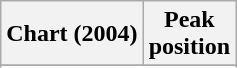<table class="wikitable sortable plainrowheaders" style="text-align:center">
<tr>
<th>Chart (2004)</th>
<th>Peak<br>position</th>
</tr>
<tr>
</tr>
<tr>
</tr>
<tr>
</tr>
</table>
